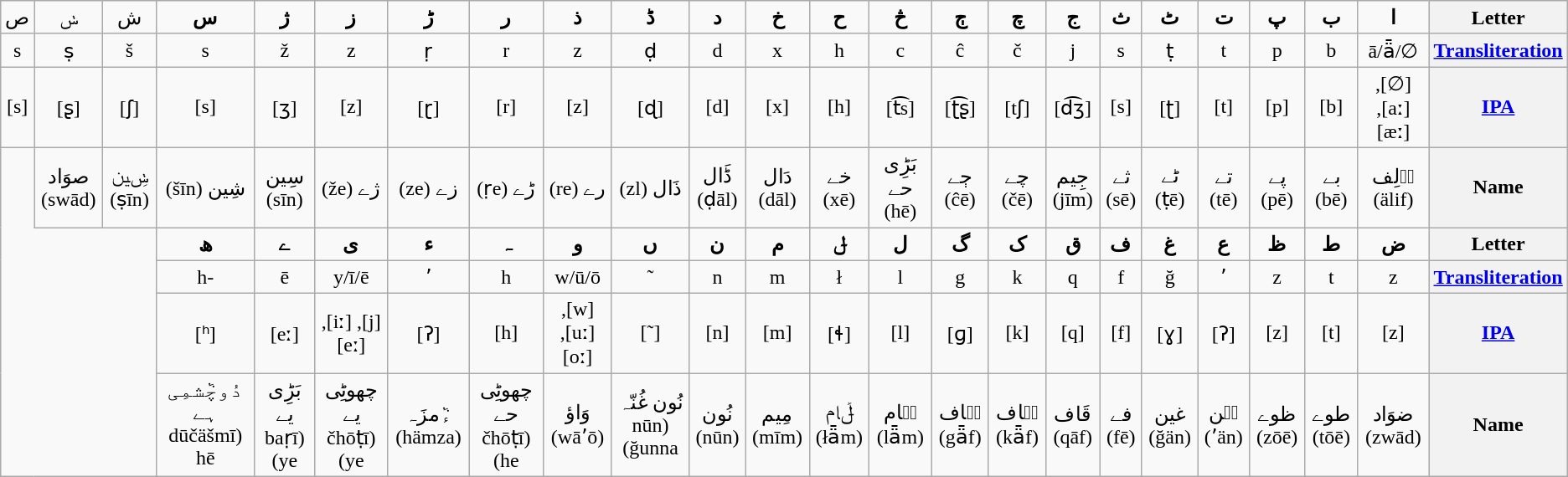<table class="wikitable Unicode" dir="rtl">
<tr align=center>
<th>Letter</th>
<td><strong>ا</strong></td>
<td><strong>ب</strong></td>
<td><strong>پ</strong></td>
<td><strong>ت</strong></td>
<td><strong>ٹ</strong></td>
<td><strong>ث</strong></td>
<td><strong>ج</strong></td>
<td><strong>چ</strong></td>
<td><strong>ڄ</strong></td>
<td><strong>څ</strong></td>
<td><strong>ح</strong></td>
<td><strong>خ</strong></td>
<td><strong>د</strong></td>
<td><strong>ڈ</strong></td>
<td><strong>ذ</strong></td>
<td><strong>ر</strong></td>
<td><strong>ڑ</strong></td>
<td><strong>ز</strong></td>
<td><strong>ژ</strong></td>
<td><strong>س</strong></td>
<td>ش</td>
<td>ݭ</td>
<td>ص</td>
</tr>
<tr align=center>
<th><a href='#'>Transliteration</a></th>
<td>∅/ā/ǟ</td>
<td>b</td>
<td>p</td>
<td>t</td>
<td>ṭ</td>
<td>s</td>
<td>j</td>
<td>č</td>
<td>ĉ</td>
<td>c</td>
<td>h</td>
<td>x</td>
<td>d</td>
<td>ḍ</td>
<td>z</td>
<td>r</td>
<td>ṛ</td>
<td>z</td>
<td>ž</td>
<td>s</td>
<td>š</td>
<td>ṣ</td>
<td>s</td>
</tr>
<tr align=center>
<th><a href='#'>IPA</a></th>
<td>[∅], [aː], [æː]</td>
<td>[b]</td>
<td>[p]</td>
<td>[t]</td>
<td>[ʈ]</td>
<td>[s]</td>
<td>[d͡ʒ]</td>
<td>[tʃ]</td>
<td>[ʈ͡ʂ]</td>
<td>[t͡s]</td>
<td>[h]</td>
<td>[x]</td>
<td>[d]</td>
<td>[ɖ]</td>
<td>[z]</td>
<td>[r]</td>
<td>[ɽ]</td>
<td>[z]</td>
<td>[ʒ]</td>
<td>[s]</td>
<td>[ʃ]</td>
<td>[ʂ]</td>
<td>[s]</td>
</tr>
<tr align=center>
<th>Name</th>
<td>اٞلِف (älif)</td>
<td>بے (bē)</td>
<td>پے (pē)</td>
<td>تے (tē)</td>
<td>ٹے (ṭē)</td>
<td>ثے (sē)</td>
<td>جِیم (jīm)</td>
<td>چے (čē)</td>
<td>ڄے (ĉē)</td>
<td>بَڑِی حے (hē)</td>
<td>خے (xē)</td>
<td>دَال (dāl)</td>
<td>ڈَال (ḍāl)</td>
<td>ذَال (zl)</td>
<td>رے (re)</td>
<td>ڑے (ṛe)</td>
<td>زے (ze)</td>
<td>ژے (že)</td>
<td>سِین (sīn)</td>
<td>شِین (šīn)</td>
<td>ݭِین (ṣīn)</td>
<td>صوَاد (swād)</td>
</tr>
<tr align=center>
<th>Letter</th>
<td><strong>ض</strong></td>
<td><strong>ط</strong></td>
<td><strong>ظ</strong></td>
<td><strong>ع</strong></td>
<td><strong>غ</strong></td>
<td><strong>ف</strong></td>
<td><strong>ق</strong></td>
<td><strong>ک</strong></td>
<td><strong>گ</strong></td>
<td><strong>ل</strong></td>
<td><strong>ݪ</strong></td>
<td><strong>م</strong></td>
<td><strong>ن</strong></td>
<td><strong>ں</strong></td>
<td><strong>و</strong></td>
<td><strong>ہ</strong></td>
<td><strong>ء</strong></td>
<td><strong>ی</strong></td>
<td><strong>ے</strong></td>
<td><strong>ھ</strong></td>
</tr>
<tr align=center>
<th><a href='#'>Transliteration</a></th>
<td>z</td>
<td>t</td>
<td>z</td>
<td>ʼ</td>
<td>ğ</td>
<td>f</td>
<td>q</td>
<td>k</td>
<td>g</td>
<td>l</td>
<td>ł</td>
<td>m</td>
<td>n</td>
<td>˜</td>
<td>w/ū/ō</td>
<td>h</td>
<td>ʼ</td>
<td>y/ī/ē</td>
<td>ē</td>
<td>-h</td>
</tr>
<tr align=center>
<th><a href='#'>IPA</a></th>
<td>[z]</td>
<td>[t]</td>
<td>[z]</td>
<td>[ʔ]</td>
<td>[ɣ]</td>
<td>[f]</td>
<td>[q]</td>
<td>[k]</td>
<td>[ɡ]</td>
<td>[l]</td>
<td>[ɬ]</td>
<td>[m]</td>
<td>[n]</td>
<td>[˜]</td>
<td>[w], [uː], [oː]</td>
<td>[h]</td>
<td>[ʔ]</td>
<td>[j], [iː], [eː]</td>
<td>[eː]</td>
<td>[ʰ]</td>
</tr>
<tr align=center>
<th>Name</th>
<td>ضوَاد (zwād)</td>
<td>طوے (tōē)</td>
<td>ظوے (zōē)</td>
<td>عٞن (ʼän)</td>
<td>غین (ğän)</td>
<td>فے (fē)</td>
<td>قَاف (qāf)</td>
<td>کٞاف (kǟf)</td>
<td>گٞاف (gǟf)</td>
<td>لٞام (lǟm)</td>
<td>ݪٞام (łǟm)</td>
<td>مِیم (mīm)</td>
<td>نُون (nūn)</td>
<td>نُون غُنّہ (nūn ğunna)</td>
<td>وَاؤ (wāʼō)</td>
<td>چھوٹِی حے (čhōṭī he)</td>
<td>ءٞمزَہ (hämza)</td>
<td>چھوٹِی یے (čhōṭī ye)</td>
<td>بَڑِی یے (baṛī ye)</td>
<td>دُوچٞشمِی ہے (dūčäšmī hē</td>
</tr>
</table>
